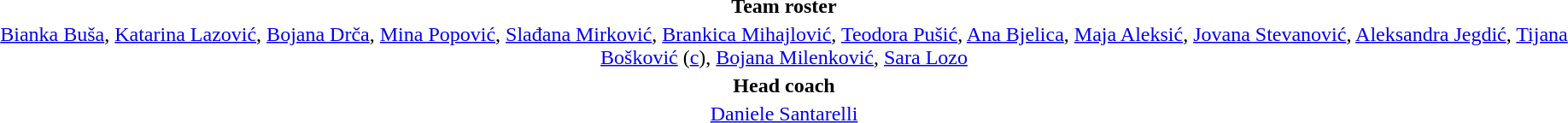<table style="text-align: center; margin-top: 2em; margin-left: auto; margin-right: auto">
<tr>
<td><strong>Team roster</strong></td>
</tr>
<tr>
<td><a href='#'>Bianka Buša</a>, <a href='#'>Katarina Lazović</a>, <a href='#'>Bojana Drča</a>, <a href='#'>Mina Popović</a>, <a href='#'>Slađana Mirković</a>, <a href='#'>Brankica Mihajlović</a>, <a href='#'>Teodora Pušić</a>, <a href='#'>Ana Bjelica</a>, <a href='#'>Maja Aleksić</a>, <a href='#'>Jovana Stevanović</a>, <a href='#'>Aleksandra Jegdić</a>, <a href='#'>Tijana Bošković</a> (<a href='#'>c</a>), <a href='#'>Bojana Milenković</a>, <a href='#'>Sara Lozo</a></td>
</tr>
<tr>
<td><strong>Head coach</strong></td>
</tr>
<tr>
<td><a href='#'>Daniele Santarelli</a></td>
</tr>
<tr>
</tr>
</table>
